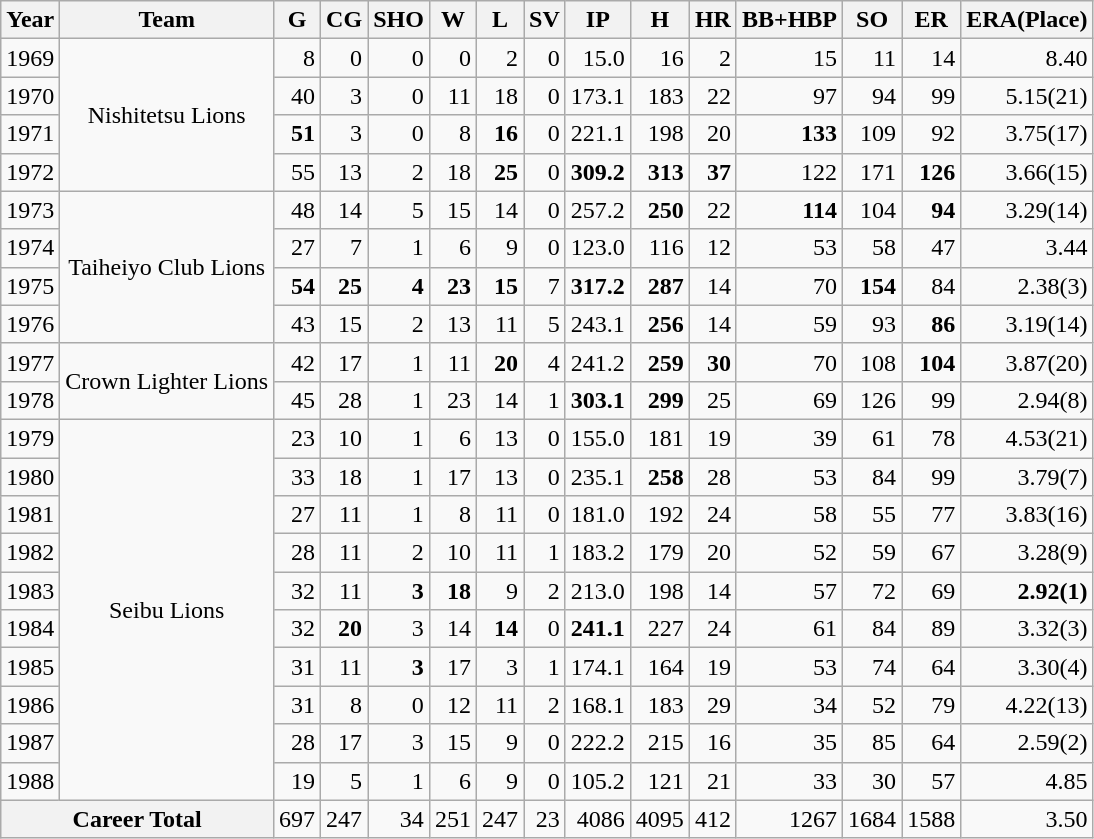<table class="wikitable">
<tr>
<th>Year</th>
<th>Team</th>
<th>G</th>
<th>CG</th>
<th>SHO</th>
<th>W</th>
<th>L</th>
<th>SV</th>
<th>IP</th>
<th>H</th>
<th>HR</th>
<th>BB+HBP</th>
<th>SO</th>
<th>ER</th>
<th>ERA(Place)</th>
</tr>
<tr style="text-align: right;">
<td>1969</td>
<td rowspan="4" style="text-align: center;">Nishitetsu Lions</td>
<td>8</td>
<td>0</td>
<td>0</td>
<td>0</td>
<td>2</td>
<td>0</td>
<td>15.0</td>
<td>16</td>
<td>2</td>
<td>15</td>
<td>11</td>
<td>14</td>
<td>8.40</td>
</tr>
<tr style="text-align: right;">
<td>1970</td>
<td>40</td>
<td>3</td>
<td>0</td>
<td>11</td>
<td>18</td>
<td>0</td>
<td>173.1</td>
<td>183</td>
<td>22</td>
<td>97</td>
<td>94</td>
<td>99</td>
<td>5.15(21)</td>
</tr>
<tr style="text-align: right;">
<td>1971</td>
<td><strong>51</strong></td>
<td>3</td>
<td>0</td>
<td>8</td>
<td><strong>16</strong></td>
<td>0</td>
<td>221.1</td>
<td>198</td>
<td>20</td>
<td><strong>133</strong></td>
<td>109</td>
<td>92</td>
<td>3.75(17)</td>
</tr>
<tr style="text-align: right;">
<td>1972</td>
<td>55</td>
<td>13</td>
<td>2</td>
<td>18</td>
<td><strong>25</strong></td>
<td>0</td>
<td><strong>309.2</strong></td>
<td><strong>313</strong></td>
<td><strong>37</strong></td>
<td>122</td>
<td>171</td>
<td><strong>126</strong></td>
<td>3.66(15)</td>
</tr>
<tr style="text-align: right;">
<td>1973</td>
<td rowspan="4" style="text-align: center;">Taiheiyo Club Lions</td>
<td>48</td>
<td>14</td>
<td>5</td>
<td>15</td>
<td>14</td>
<td>0</td>
<td>257.2</td>
<td><strong>250</strong></td>
<td>22</td>
<td><strong>114</strong></td>
<td>104</td>
<td><strong>94</strong></td>
<td>3.29(14)</td>
</tr>
<tr style="text-align: right;">
<td>1974</td>
<td>27</td>
<td>7</td>
<td>1</td>
<td>6</td>
<td>9</td>
<td>0</td>
<td>123.0</td>
<td>116</td>
<td>12</td>
<td>53</td>
<td>58</td>
<td>47</td>
<td>3.44</td>
</tr>
<tr style="text-align: right;">
<td>1975</td>
<td><strong>54</strong></td>
<td><strong>25</strong></td>
<td><strong>4</strong></td>
<td><strong>23</strong></td>
<td><strong>15</strong></td>
<td>7</td>
<td><strong>317.2</strong></td>
<td><strong>287</strong></td>
<td>14</td>
<td>70</td>
<td><strong>154</strong></td>
<td>84</td>
<td>2.38(3)</td>
</tr>
<tr style="text-align: right;">
<td>1976</td>
<td>43</td>
<td>15</td>
<td>2</td>
<td>13</td>
<td>11</td>
<td>5</td>
<td>243.1</td>
<td><strong>256</strong></td>
<td>14</td>
<td>59</td>
<td>93</td>
<td><strong>86</strong></td>
<td>3.19(14)</td>
</tr>
<tr style="text-align: right;">
<td>1977</td>
<td rowspan="2" style="text-align: center;">Crown Lighter Lions</td>
<td>42</td>
<td>17</td>
<td>1</td>
<td>11</td>
<td><strong>20</strong></td>
<td>4</td>
<td>241.2</td>
<td><strong>259</strong></td>
<td><strong>30</strong></td>
<td>70</td>
<td>108</td>
<td><strong>104</strong></td>
<td>3.87(20)</td>
</tr>
<tr style="text-align: right;">
<td>1978</td>
<td>45</td>
<td>28</td>
<td>1</td>
<td>23</td>
<td>14</td>
<td>1</td>
<td><strong>303.1</strong></td>
<td><strong>299</strong></td>
<td>25</td>
<td>69</td>
<td>126</td>
<td>99</td>
<td>2.94(8)</td>
</tr>
<tr style="text-align: right;">
<td>1979</td>
<td rowspan="10" style="text-align: center;">Seibu Lions</td>
<td>23</td>
<td>10</td>
<td>1</td>
<td>6</td>
<td>13</td>
<td>0</td>
<td>155.0</td>
<td>181</td>
<td>19</td>
<td>39</td>
<td>61</td>
<td>78</td>
<td>4.53(21)</td>
</tr>
<tr style="text-align: right;">
<td>1980</td>
<td>33</td>
<td>18</td>
<td>1</td>
<td>17</td>
<td>13</td>
<td>0</td>
<td>235.1</td>
<td><strong>258</strong></td>
<td>28</td>
<td>53</td>
<td>84</td>
<td>99</td>
<td>3.79(7)</td>
</tr>
<tr style="text-align: right;">
<td>1981</td>
<td>27</td>
<td>11</td>
<td>1</td>
<td>8</td>
<td>11</td>
<td>0</td>
<td>181.0</td>
<td>192</td>
<td>24</td>
<td>58</td>
<td>55</td>
<td>77</td>
<td>3.83(16)</td>
</tr>
<tr style="text-align: right;">
<td>1982</td>
<td>28</td>
<td>11</td>
<td>2</td>
<td>10</td>
<td>11</td>
<td>1</td>
<td>183.2</td>
<td>179</td>
<td>20</td>
<td>52</td>
<td>59</td>
<td>67</td>
<td>3.28(9)</td>
</tr>
<tr style="text-align: right;">
<td>1983</td>
<td>32</td>
<td>11</td>
<td><strong>3</strong></td>
<td><strong>18</strong></td>
<td>9</td>
<td>2</td>
<td>213.0</td>
<td>198</td>
<td>14</td>
<td>57</td>
<td>72</td>
<td>69</td>
<td><strong>2.92(1)</strong></td>
</tr>
<tr style="text-align: right;">
<td>1984</td>
<td>32</td>
<td><strong>20</strong></td>
<td>3</td>
<td>14</td>
<td><strong>14</strong></td>
<td>0</td>
<td><strong>241.1</strong></td>
<td>227</td>
<td>24</td>
<td>61</td>
<td>84</td>
<td>89</td>
<td>3.32(3)</td>
</tr>
<tr style="text-align: right;">
<td>1985</td>
<td>31</td>
<td>11</td>
<td><strong>3</strong></td>
<td>17</td>
<td>3</td>
<td>1</td>
<td>174.1</td>
<td>164</td>
<td>19</td>
<td>53</td>
<td>74</td>
<td>64</td>
<td>3.30(4)</td>
</tr>
<tr style="text-align: right;">
<td>1986</td>
<td>31</td>
<td>8</td>
<td>0</td>
<td>12</td>
<td>11</td>
<td>2</td>
<td>168.1</td>
<td>183</td>
<td>29</td>
<td>34</td>
<td>52</td>
<td>79</td>
<td>4.22(13)</td>
</tr>
<tr style="text-align: right;">
<td>1987</td>
<td>28</td>
<td>17</td>
<td>3</td>
<td>15</td>
<td>9</td>
<td>0</td>
<td>222.2</td>
<td>215</td>
<td>16</td>
<td>35</td>
<td>85</td>
<td>64</td>
<td>2.59(2)</td>
</tr>
<tr style="text-align: right;">
<td>1988</td>
<td>19</td>
<td>5</td>
<td>1</td>
<td>6</td>
<td>9</td>
<td>0</td>
<td>105.2</td>
<td>121</td>
<td>21</td>
<td>33</td>
<td>30</td>
<td>57</td>
<td>4.85</td>
</tr>
<tr style="text-align: right;">
<th colspan="2">Career Total</th>
<td>697</td>
<td>247</td>
<td>34</td>
<td>251</td>
<td>247</td>
<td>23</td>
<td>4086</td>
<td>4095</td>
<td>412</td>
<td>1267</td>
<td>1684</td>
<td>1588</td>
<td>3.50</td>
</tr>
</table>
